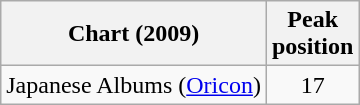<table class="wikitable sortable">
<tr>
<th>Chart (2009)</th>
<th>Peak<br>position</th>
</tr>
<tr>
<td align="left">Japanese Albums (<a href='#'>Oricon</a>)</td>
<td style="text-align:center;">17</td>
</tr>
</table>
